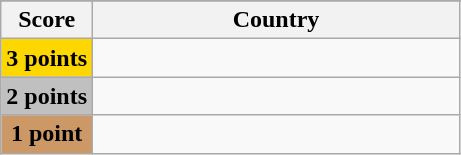<table class="wikitable">
<tr>
</tr>
<tr>
<th scope="col" width="20%">Score</th>
<th scope="col">Country</th>
</tr>
<tr>
<th scope="row" style="background:gold">3 points</th>
<td></td>
</tr>
<tr>
<th scope="row" style="background:silver">2 points</th>
<td></td>
</tr>
<tr>
<th scope="row" style="background:#CC9966">1 point</th>
<td></td>
</tr>
</table>
